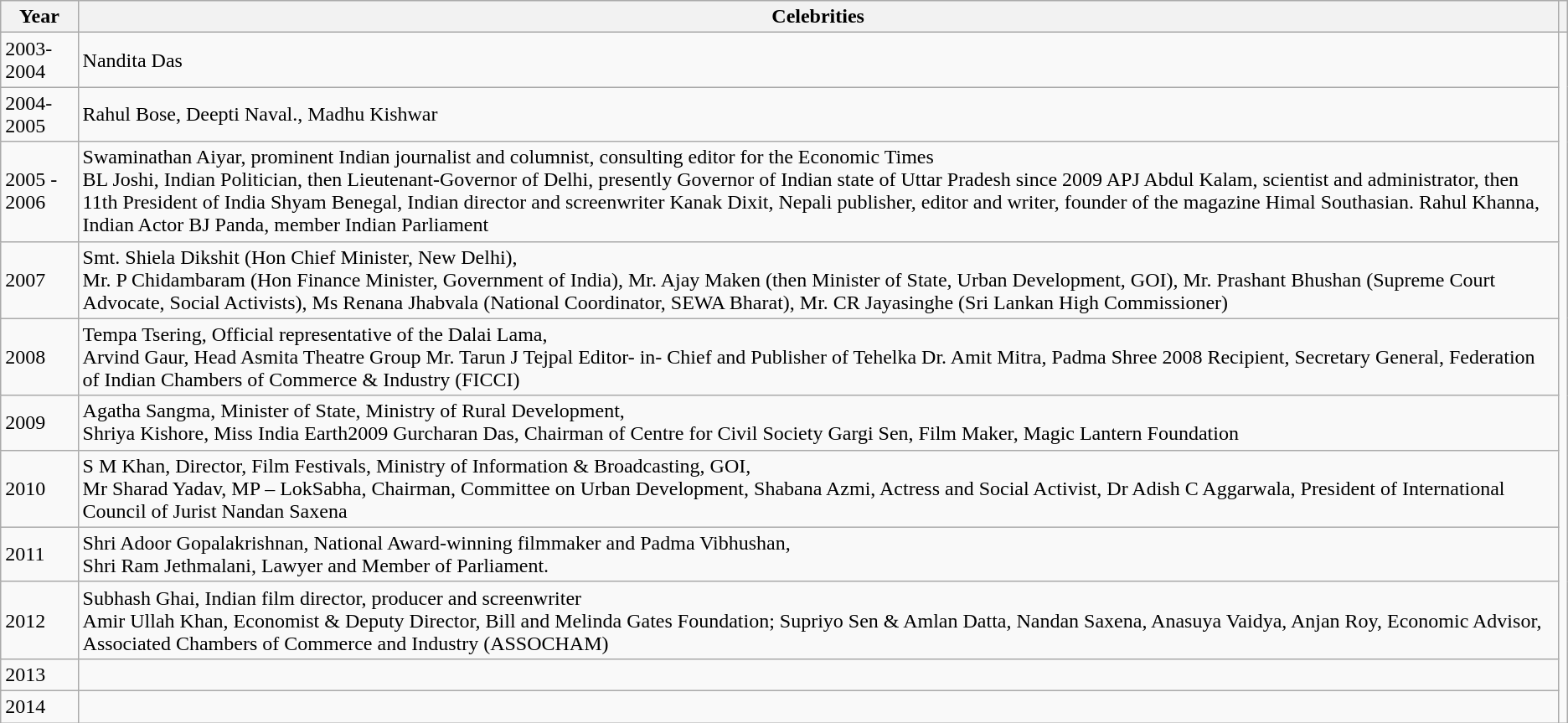<table class="wikitable">
<tr>
<th>Year</th>
<th>Celebrities</th>
<th></th>
</tr>
<tr>
<td>2003-2004</td>
<td>Nandita Das</td>
</tr>
<tr>
<td>2004-2005</td>
<td>Rahul Bose, Deepti Naval., Madhu Kishwar</td>
</tr>
<tr>
<td>2005 - 2006</td>
<td>Swaminathan Aiyar, prominent Indian journalist and columnist, consulting editor for the Economic Times<br>BL Joshi, Indian Politician, then Lieutenant-Governor of Delhi, presently Governor of Indian state of Uttar Pradesh since 2009
APJ Abdul Kalam, scientist and administrator, then 11th President of India
Shyam Benegal, Indian director and screenwriter
Kanak Dixit, Nepali publisher, editor and writer, founder of the magazine Himal Southasian.
Rahul Khanna, Indian Actor
BJ Panda, member Indian Parliament</td>
</tr>
<tr>
<td>2007</td>
<td>Smt. Shiela Dikshit (Hon Chief Minister, New Delhi),<br>Mr. P Chidambaram (Hon Finance Minister, Government of India), 
Mr. Ajay Maken (then Minister of State, Urban Development, GOI), 
Mr. Prashant Bhushan (Supreme Court Advocate, Social Activists), 
Ms Renana Jhabvala (National Coordinator, SEWA Bharat), 
Mr. CR Jayasinghe (Sri Lankan High Commissioner)</td>
</tr>
<tr>
<td>2008</td>
<td>Tempa Tsering, Official representative of the Dalai Lama,<br>Arvind Gaur, Head Asmita Theatre Group
Mr. Tarun J Tejpal Editor- in- Chief and Publisher of Tehelka
Dr. Amit Mitra, Padma Shree 2008 Recipient, Secretary General, Federation of Indian Chambers of Commerce & Industry (FICCI)</td>
</tr>
<tr>
<td>2009</td>
<td>Agatha Sangma, Minister of State, Ministry of Rural Development,<br>Shriya Kishore, Miss India Earth2009
Gurcharan Das, Chairman of Centre for Civil Society
Gargi Sen, Film Maker, Magic Lantern Foundation</td>
</tr>
<tr>
<td>2010</td>
<td>S M Khan, Director, Film Festivals, Ministry of Information & Broadcasting, GOI,<br>Mr Sharad Yadav, MP – LokSabha, Chairman, Committee on Urban Development,
Shabana Azmi, Actress and Social Activist,
Dr Adish C Aggarwala, President of International Council of Jurist
Nandan Saxena</td>
</tr>
<tr>
<td>2011</td>
<td>Shri Adoor Gopalakrishnan, National Award-winning filmmaker and Padma Vibhushan,<br>Shri Ram Jethmalani, Lawyer and Member of Parliament.</td>
</tr>
<tr>
<td>2012</td>
<td>Subhash Ghai, Indian film director, producer and screenwriter<br>Amir Ullah Khan, Economist & Deputy Director, Bill and Melinda Gates Foundation; 
Supriyo Sen & Amlan Datta, 
Nandan Saxena, Anasuya Vaidya, 
Anjan Roy, Economic Advisor, Associated Chambers of Commerce and Industry (ASSOCHAM)</td>
</tr>
<tr>
<td>2013</td>
<td></td>
</tr>
<tr>
<td>2014</td>
<td></td>
</tr>
</table>
